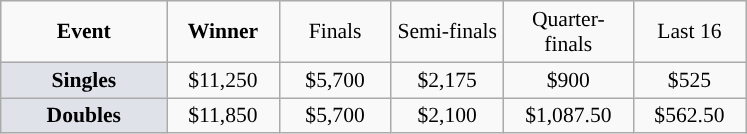<table class=wikitable style="font-size:90%;text-align:center">
<tr>
<td style="width:104px;"><strong>Event</strong></td>
<td style="width:68px;"><strong>Winner</strong></td>
<td style="width:68px;">Finals</td>
<td style="width:68px;">Semi-finals</td>
<td style="width:80px;">Quarter-finals</td>
<td style="width:68px;">Last 16</td>
</tr>
<tr>
<td style="background:#dfe2e9;"><strong>Singles</strong></td>
<td>$11,250</td>
<td>$5,700</td>
<td>$2,175</td>
<td>$900</td>
<td>$525</td>
</tr>
<tr>
<td style="background:#dfe2e9;"><strong>Doubles</strong></td>
<td>$11,850</td>
<td>$5,700</td>
<td>$2,100</td>
<td>$1,087.50</td>
<td>$562.50</td>
</tr>
</table>
